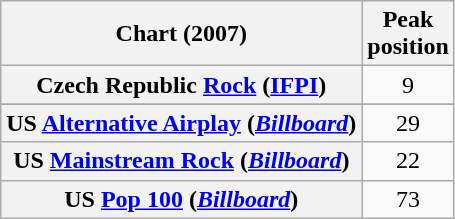<table class="wikitable sortable plainrowheaders" style="text-align:center">
<tr>
<th scope="col">Chart (2007)</th>
<th scope="col">Peak<br>position</th>
</tr>
<tr>
<th scope="row">Czech Republic <a href='#'>Rock</a> (<a href='#'>IFPI</a>)</th>
<td>9</td>
</tr>
<tr>
</tr>
<tr>
<th scope="row">US <a href='#'>Alternative Airplay</a> (<em><a href='#'>Billboard</a></em>)</th>
<td>29</td>
</tr>
<tr>
<th scope="row">US <a href='#'>Mainstream Rock</a> (<em><a href='#'>Billboard</a></em>)</th>
<td>22</td>
</tr>
<tr>
<th scope="row">US <a href='#'>Pop 100</a> (<em><a href='#'>Billboard</a></em>)</th>
<td>73</td>
</tr>
</table>
